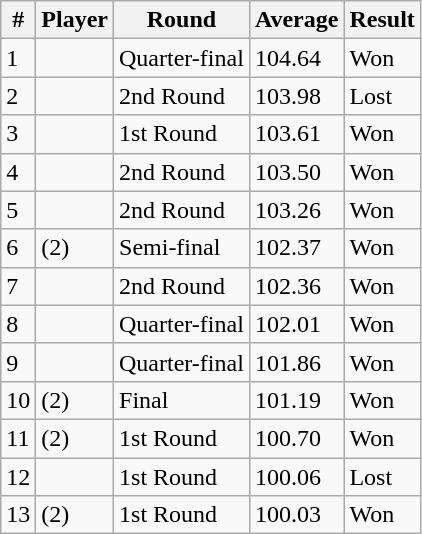<table class ="wikitable sortable">
<tr>
<th>#</th>
<th>Player</th>
<th>Round</th>
<th>Average</th>
<th>Result</th>
</tr>
<tr>
<td>1</td>
<td></td>
<td>Quarter-final</td>
<td>104.64</td>
<td>Won</td>
</tr>
<tr>
<td>2</td>
<td></td>
<td>2nd Round</td>
<td>103.98</td>
<td>Lost</td>
</tr>
<tr>
<td>3</td>
<td></td>
<td>1st Round</td>
<td>103.61</td>
<td>Won</td>
</tr>
<tr>
<td>4</td>
<td></td>
<td>2nd Round</td>
<td>103.50</td>
<td>Won</td>
</tr>
<tr>
<td>5</td>
<td></td>
<td>2nd Round</td>
<td>103.26</td>
<td>Won</td>
</tr>
<tr>
<td>6</td>
<td> (2)</td>
<td>Semi-final</td>
<td>102.37</td>
<td>Won</td>
</tr>
<tr>
<td>7</td>
<td></td>
<td>2nd Round</td>
<td>102.36</td>
<td>Won</td>
</tr>
<tr>
<td>8</td>
<td></td>
<td>Quarter-final</td>
<td>102.01</td>
<td>Won</td>
</tr>
<tr>
<td>9</td>
<td></td>
<td>Quarter-final</td>
<td>101.86</td>
<td>Won</td>
</tr>
<tr>
<td>10</td>
<td> (2)</td>
<td>Final</td>
<td>101.19</td>
<td>Won</td>
</tr>
<tr>
<td>11</td>
<td> (2)</td>
<td>1st Round</td>
<td>100.70</td>
<td>Won</td>
</tr>
<tr>
<td>12</td>
<td></td>
<td>1st Round</td>
<td>100.06</td>
<td>Lost</td>
</tr>
<tr>
<td>13</td>
<td> (2)</td>
<td>1st Round</td>
<td>100.03</td>
<td>Won</td>
</tr>
</table>
